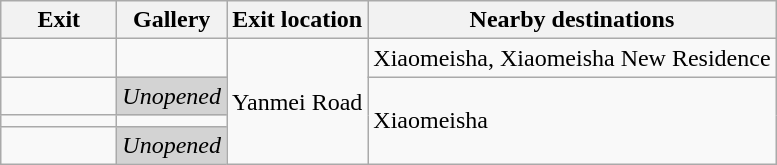<table class="wikitable">
<tr>
<th style="width:70px">Exit</th>
<th>Gallery</th>
<th>Exit location</th>
<th>Nearby destinations</th>
</tr>
<tr>
<td align="center"></td>
<td></td>
<td align=center rowspan=4>Yanmei Road</td>
<td>Xiaomeisha, Xiaomeisha New Residence</td>
</tr>
<tr>
<td align="center"></td>
<td align=center bgcolor=lightgrey><em>Unopened</em></td>
<td rowspan=3>Xiaomeisha</td>
</tr>
<tr>
<td align="center"></td>
<td></td>
</tr>
<tr>
<td align="center"></td>
<td align=center bgcolor=lightgrey><em>Unopened</em></td>
</tr>
</table>
